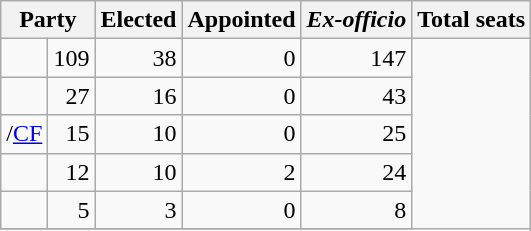<table class="wikitable" style="text-align:right;">
<tr>
<th colspan="2">Party</th>
<th colspan="1" align=right>Elected</th>
<th colspan="1" align=right>Appointed</th>
<th colspan="1" align=right><em>Ex-officio</em></th>
<th colspan="1" align=right>Total seats</th>
</tr>
<tr>
<td></td>
<td>109</td>
<td>38</td>
<td>0</td>
<td>147</td>
</tr>
<tr>
<td></td>
<td>27</td>
<td>16</td>
<td>0</td>
<td>43</td>
</tr>
<tr>
<td>/<a href='#'>CF</a></td>
<td>15</td>
<td>10</td>
<td>0</td>
<td>25</td>
</tr>
<tr>
<td></td>
<td>12</td>
<td>10</td>
<td>2</td>
<td>24</td>
</tr>
<tr>
<td></td>
<td>5</td>
<td>3</td>
<td>0</td>
<td>8</td>
</tr>
<tr>
</tr>
</table>
